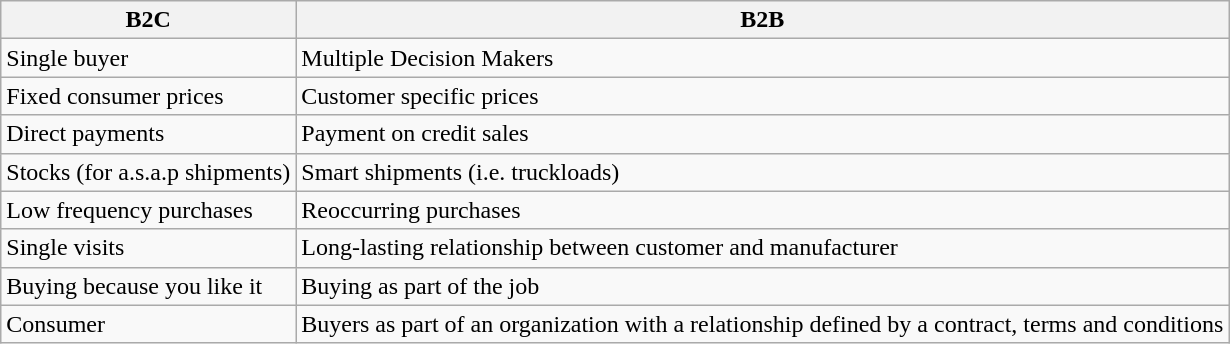<table class="wikitable">
<tr>
<th>B2C</th>
<th>B2B</th>
</tr>
<tr>
<td>Single buyer</td>
<td>Multiple Decision Makers</td>
</tr>
<tr>
<td>Fixed consumer prices</td>
<td>Customer specific prices</td>
</tr>
<tr>
<td>Direct payments</td>
<td>Payment on credit sales</td>
</tr>
<tr>
<td>Stocks (for a.s.a.p shipments)</td>
<td>Smart shipments (i.e. truckloads)</td>
</tr>
<tr>
<td>Low frequency purchases</td>
<td>Reoccurring purchases</td>
</tr>
<tr>
<td>Single visits</td>
<td>Long-lasting relationship between customer and manufacturer</td>
</tr>
<tr>
<td>Buying because you like it</td>
<td>Buying as part of the job</td>
</tr>
<tr>
<td>Consumer</td>
<td>Buyers as part of an organization with a relationship defined by a contract, terms and conditions</td>
</tr>
</table>
